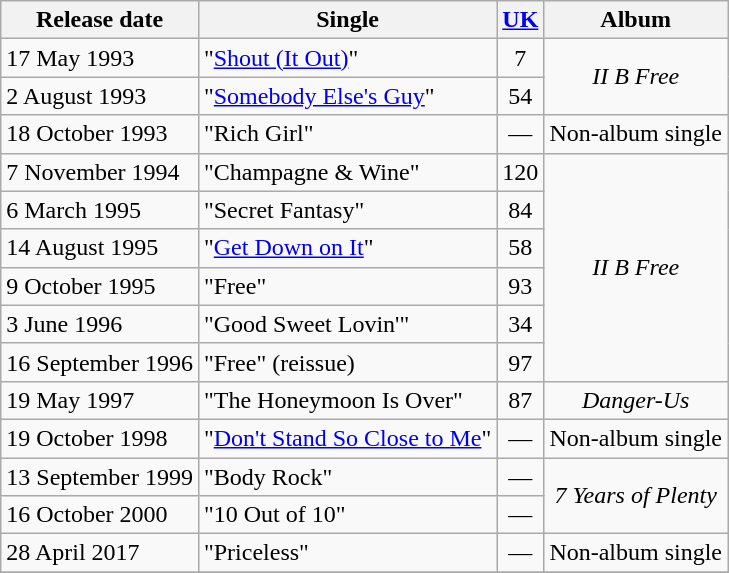<table class="wikitable">
<tr>
<th>Release date</th>
<th>Single</th>
<th><a href='#'>UK</a></th>
<th>Album</th>
</tr>
<tr>
<td>17 May 1993</td>
<td>"<a href='#'>Shout (It Out)</a>"</td>
<td style="text-align:center;">7</td>
<td rowspan="2" style="text-align:center;"><em>II B Free</em></td>
</tr>
<tr>
<td>2 August 1993</td>
<td>"<a href='#'>Somebody Else's Guy</a>"</td>
<td style="text-align:center;">54</td>
</tr>
<tr>
<td>18 October 1993</td>
<td>"Rich Girl"</td>
<td style="text-align:center;">—</td>
<td rowspan="1" style="text-align:center;">Non-album single</td>
</tr>
<tr>
<td>7 November 1994</td>
<td>"Champagne & Wine"</td>
<td style="text-align:center;">120</td>
<td rowspan="6" style="text-align:center;"><em>II B Free</em></td>
</tr>
<tr>
<td>6 March 1995</td>
<td>"Secret Fantasy"</td>
<td style="text-align:center;">84</td>
</tr>
<tr>
<td>14 August 1995</td>
<td>"<a href='#'>Get Down on It</a>"</td>
<td style="text-align:center;">58</td>
</tr>
<tr>
<td>9 October 1995</td>
<td>"Free"</td>
<td style="text-align:center;">93</td>
</tr>
<tr>
<td>3 June 1996</td>
<td>"Good Sweet Lovin'"</td>
<td style="text-align:center;">34</td>
</tr>
<tr>
<td>16 September 1996</td>
<td>"Free" (reissue)</td>
<td style="text-align:center;">97</td>
</tr>
<tr>
<td>19 May 1997</td>
<td>"The Honeymoon Is Over"</td>
<td style="text-align:center;">87</td>
<td rowspan="1" style="text-align:center;"><em>Danger-Us</em></td>
</tr>
<tr>
<td>19 October 1998</td>
<td>"<a href='#'>Don't Stand So Close to Me</a>"</td>
<td style="text-align:center;">—</td>
<td rowspan="1" style="text-align:center;">Non-album single</td>
</tr>
<tr>
<td>13 September 1999</td>
<td>"Body Rock"</td>
<td style="text-align:center;">—</td>
<td rowspan="2" style="text-align:center;"><em>7 Years of Plenty</em></td>
</tr>
<tr>
<td>16 October 2000</td>
<td>"10 Out of 10"</td>
<td style="text-align:center;">—</td>
</tr>
<tr>
<td>28 April 2017</td>
<td>"Priceless"<br></td>
<td style="text-align:center;">—</td>
<td rowspan="1" style="text-align:center;">Non-album single</td>
</tr>
<tr>
</tr>
</table>
